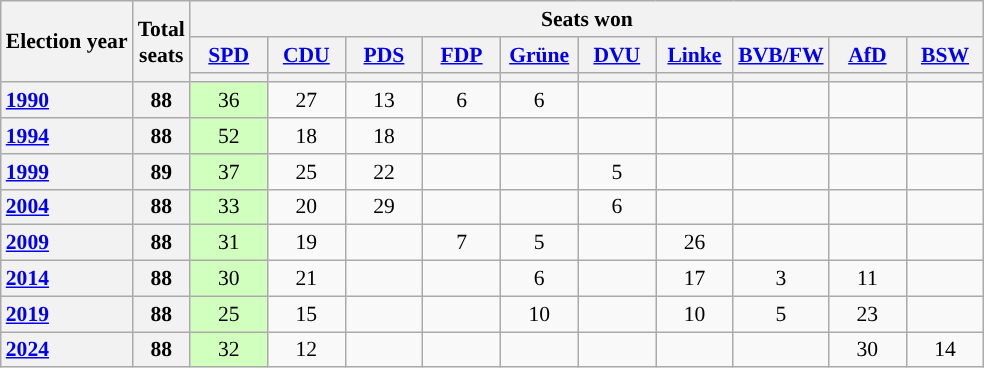<table class="wikitable" style="text-align:center; font-size: 0.9em;">
<tr>
<th rowspan="3">Election year</th>
<th rowspan="3">Total<br>seats</th>
<th colspan="10">Seats won</th>
</tr>
<tr>
<th class="unsortable" style="width:45px;"><a href='#'>SPD</a></th>
<th class="unsortable" style="width:45px;"><a href='#'>CDU</a></th>
<th class="unsortable" style="width:45px;"><a href='#'>PDS</a></th>
<th class="unsortable" style="width:45px;"><a href='#'>FDP</a></th>
<th class="unsortable" style="width:45px;"><a href='#'>Grüne</a></th>
<th class="unsortable" style="width:45px;"><a href='#'>DVU</a></th>
<th class="unsortable" style="width:45px;"><a href='#'>Linke</a></th>
<th class="unsortable" style="width:45px;"><a href='#'>BVB/FW</a></th>
<th class="unsortable" style="width:45px;"><a href='#'>AfD</a></th>
<th class="unsortable" style="width:45px;"><a href='#'>BSW</a></th>
</tr>
<tr>
<th style="background:"></th>
<th style="background:"></th>
<th style="background:"></th>
<th style="background:"></th>
<th style="background:"></th>
<th style="background:"></th>
<th style="background:"></th>
<th style="background:"></th>
<th style="background:"></th>
<th style="background:"></th>
</tr>
<tr>
<th style="text-align: left;"><a href='#'>1990</a></th>
<th>88</th>
<td style="background:#d1ffbd;">36</td>
<td>27</td>
<td>13</td>
<td>6</td>
<td>6</td>
<td></td>
<td></td>
<td></td>
<td></td>
<td></td>
</tr>
<tr>
<th style="text-align: left;"><a href='#'>1994</a></th>
<th>88</th>
<td style="background:#d1ffbd;">52</td>
<td>18</td>
<td>18</td>
<td></td>
<td></td>
<td></td>
<td></td>
<td></td>
<td></td>
<td></td>
</tr>
<tr>
<th style="text-align: left;"><a href='#'>1999</a></th>
<th>89</th>
<td style="background:#d1ffbd;">37</td>
<td>25</td>
<td>22</td>
<td></td>
<td></td>
<td>5</td>
<td></td>
<td></td>
<td></td>
<td></td>
</tr>
<tr>
<th style="text-align: left;"><a href='#'>2004</a></th>
<th>88</th>
<td style="background:#d1ffbd;">33</td>
<td>20</td>
<td>29</td>
<td></td>
<td></td>
<td>6</td>
<td></td>
<td></td>
<td></td>
<td></td>
</tr>
<tr>
<th style="text-align: left;"><a href='#'>2009</a></th>
<th>88</th>
<td style="background:#d1ffbd;">31</td>
<td>19</td>
<td></td>
<td>7</td>
<td>5</td>
<td></td>
<td>26</td>
<td></td>
<td></td>
<td></td>
</tr>
<tr>
<th style="text-align: left;"><a href='#'>2014</a></th>
<th>88</th>
<td style="background:#d1ffbd;">30</td>
<td>21</td>
<td></td>
<td></td>
<td>6</td>
<td></td>
<td>17</td>
<td>3</td>
<td>11</td>
<td></td>
</tr>
<tr>
<th style="text-align: left;"><a href='#'>2019</a></th>
<th>88</th>
<td style="background:#d1ffbd;">25</td>
<td>15</td>
<td></td>
<td></td>
<td>10</td>
<td></td>
<td>10</td>
<td>5</td>
<td>23</td>
<td></td>
</tr>
<tr>
<th style="text-align: left;"><a href='#'>2024</a></th>
<th>88</th>
<td style="background:#d1ffbd;">32</td>
<td>12</td>
<td></td>
<td></td>
<td></td>
<td></td>
<td></td>
<td></td>
<td>30</td>
<td>14</td>
</tr>
</table>
